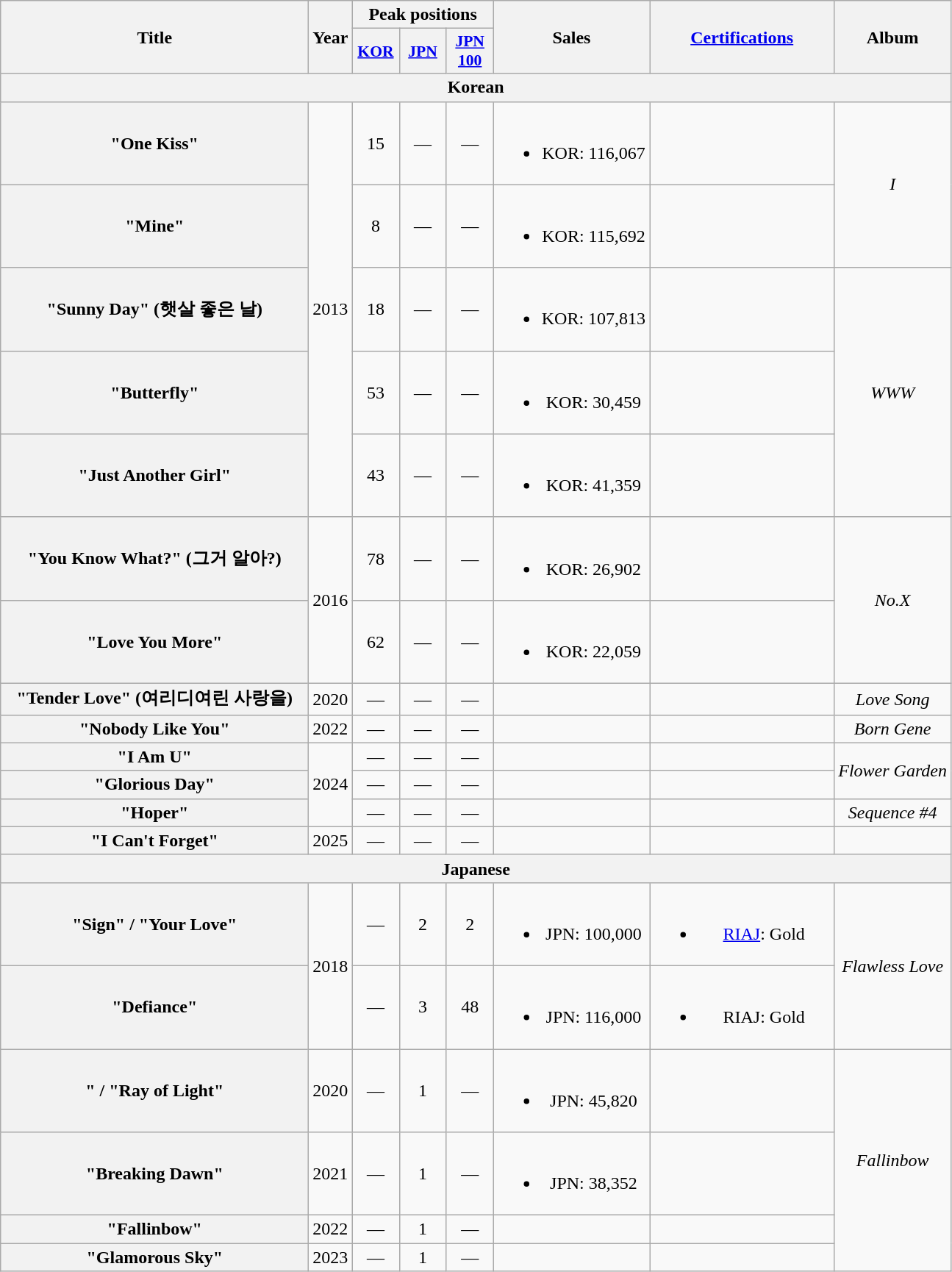<table class="wikitable plainrowheaders" style="text-align:center">
<tr>
<th scope="col" rowspan="2" style="width:17em;">Title</th>
<th scope="col" rowspan="2">Year</th>
<th scope="col" colspan="3">Peak positions</th>
<th scope="col" rowspan="2">Sales</th>
<th scope="col" rowspan="2" style="width:10em;"><a href='#'>Certifications</a></th>
<th scope="col" rowspan="2">Album</th>
</tr>
<tr>
<th scope="col" style="width:2.5em;font-size:90%;"><a href='#'>KOR</a><br></th>
<th scope="col" style="width:2.5em;font-size:90%"><a href='#'>JPN</a><br></th>
<th scope="col" style="width:2.5em;font-size:90%;"><a href='#'>JPN<br>100</a><br></th>
</tr>
<tr>
<th colspan="8">Korean</th>
</tr>
<tr>
<th scope="row">"One Kiss"</th>
<td rowspan="5">2013</td>
<td>15</td>
<td>—</td>
<td>—</td>
<td><br><ul><li>KOR: 116,067</li></ul></td>
<td></td>
<td rowspan="2"><em>I</em></td>
</tr>
<tr>
<th scope="row">"Mine"</th>
<td>8</td>
<td>—</td>
<td>—</td>
<td><br><ul><li>KOR: 115,692</li></ul></td>
<td></td>
</tr>
<tr>
<th scope="row">"Sunny Day" (햇살 좋은 날)<br></th>
<td>18</td>
<td>—</td>
<td>—</td>
<td><br><ul><li>KOR: 107,813</li></ul></td>
<td></td>
<td rowspan="3"><em>WWW</em></td>
</tr>
<tr>
<th scope="row">"Butterfly"</th>
<td>53</td>
<td>—</td>
<td>—</td>
<td><br><ul><li>KOR: 30,459</li></ul></td>
<td></td>
</tr>
<tr>
<th scope="row">"Just Another Girl"</th>
<td>43</td>
<td>—</td>
<td>—</td>
<td><br><ul><li>KOR: 41,359</li></ul></td>
<td></td>
</tr>
<tr>
<th scope="row">"You Know What?" (그거 알아?)</th>
<td rowspan="2">2016</td>
<td>78</td>
<td>—</td>
<td>—</td>
<td><br><ul><li>KOR: 26,902</li></ul></td>
<td></td>
<td rowspan="2"><em>No.X</em></td>
</tr>
<tr>
<th scope="row">"Love You More"</th>
<td>62</td>
<td>—</td>
<td>—</td>
<td><br><ul><li>KOR: 22,059</li></ul></td>
<td></td>
</tr>
<tr>
<th scope="row">"Tender Love" (여리디여린 사랑을)</th>
<td>2020</td>
<td>—</td>
<td>—</td>
<td>—</td>
<td></td>
<td></td>
<td><em>Love Song</em></td>
</tr>
<tr>
<th scope="row">"Nobody Like You"</th>
<td>2022</td>
<td>—</td>
<td>—</td>
<td>—</td>
<td></td>
<td></td>
<td><em>Born Gene</em></td>
</tr>
<tr>
<th scope="row">"I Am U"</th>
<td rowspan="3">2024</td>
<td>—</td>
<td>—</td>
<td>—</td>
<td></td>
<td></td>
<td rowspan ="2"><em>Flower Garden</em></td>
</tr>
<tr>
<th scope="row">"Glorious Day"</th>
<td>—</td>
<td>—</td>
<td>—</td>
<td></td>
<td></td>
</tr>
<tr>
<th scope="row">"Hoper"</th>
<td>—</td>
<td>—</td>
<td>—</td>
<td></td>
<td></td>
<td><em>Sequence #4</em></td>
</tr>
<tr>
<th scope="row">"I Can't Forget"</th>
<td>2025</td>
<td>—</td>
<td>—</td>
<td>—</td>
<td></td>
<td></td>
<td></td>
</tr>
<tr>
<th colspan="8">Japanese</th>
</tr>
<tr>
<th scope="row">"Sign" / "Your Love"</th>
<td rowspan=2>2018</td>
<td>—</td>
<td>2</td>
<td>2</td>
<td><br><ul><li>JPN: 100,000</li></ul></td>
<td><br><ul><li><a href='#'>RIAJ</a>: Gold</li></ul></td>
<td rowspan="2"><em>Flawless Love</em></td>
</tr>
<tr>
<th scope="row">"Defiance"</th>
<td>—</td>
<td>3</td>
<td>48</td>
<td><br><ul><li>JPN: 116,000</li></ul></td>
<td><br><ul><li>RIAJ: Gold</li></ul></td>
</tr>
<tr>
<th scope="row">" / "Ray of Light"</th>
<td>2020</td>
<td>—</td>
<td>1</td>
<td>—</td>
<td><br><ul><li>JPN: 45,820</li></ul></td>
<td></td>
<td rowspan="4"><em>Fallinbow</em></td>
</tr>
<tr>
<th scope="row">"Breaking Dawn"</th>
<td>2021</td>
<td>—</td>
<td>1</td>
<td>—</td>
<td><br><ul><li>JPN: 38,352</li></ul></td>
<td></td>
</tr>
<tr>
<th scope="row">"Fallinbow"</th>
<td>2022</td>
<td>—</td>
<td>1</td>
<td>—</td>
<td></td>
<td></td>
</tr>
<tr>
<th scope="row">"Glamorous Sky"</th>
<td>2023</td>
<td>—</td>
<td>1</td>
<td>—</td>
<td></td>
<td></td>
</tr>
</table>
